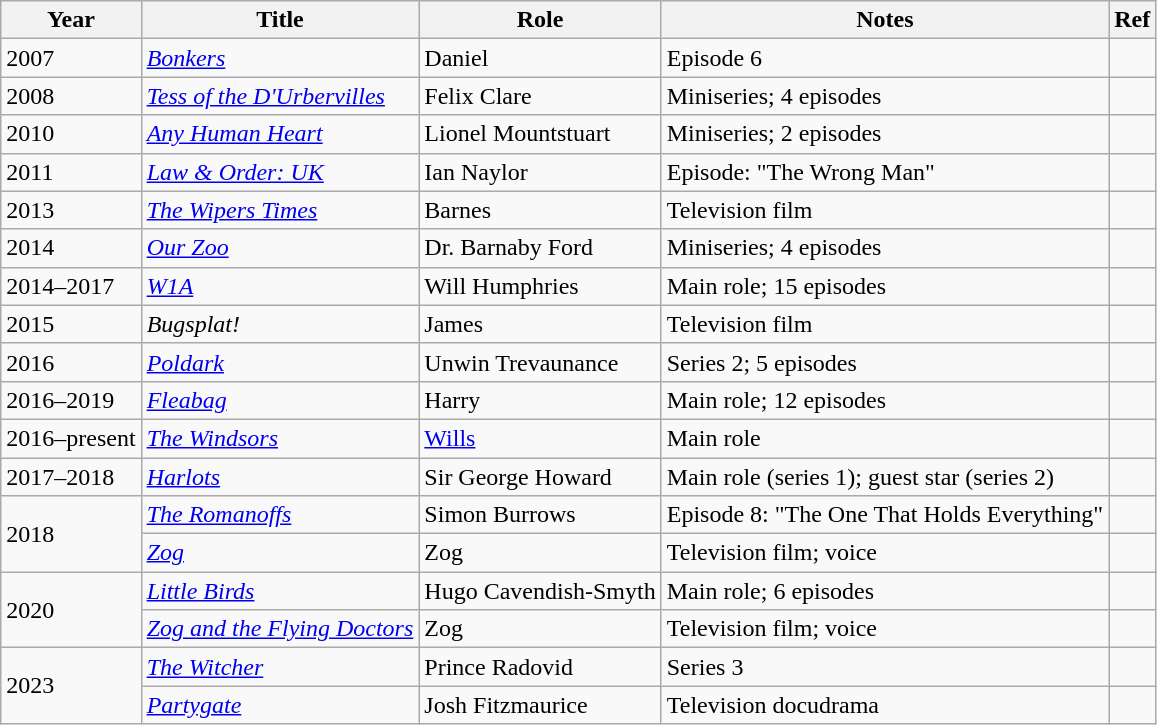<table class="wikitable sortable plainrowheaders">
<tr>
<th>Year</th>
<th scope="col">Title</th>
<th scope="col">Role</th>
<th scope="col" class="unsortable">Notes</th>
<th>Ref</th>
</tr>
<tr>
<td>2007</td>
<td scope="row"><em><a href='#'>Bonkers</a></em></td>
<td>Daniel</td>
<td>Episode 6</td>
<td></td>
</tr>
<tr>
<td>2008</td>
<td scope="row"><em><a href='#'>Tess of the D'Urbervilles</a></em></td>
<td>Felix Clare</td>
<td>Miniseries; 4 episodes</td>
<td></td>
</tr>
<tr>
<td>2010</td>
<td scope="row"><em><a href='#'>Any Human Heart</a></em></td>
<td>Lionel Mountstuart</td>
<td>Miniseries; 2 episodes</td>
<td></td>
</tr>
<tr>
<td>2011</td>
<td scope="row"><em><a href='#'>Law & Order: UK</a></em></td>
<td>Ian Naylor</td>
<td>Episode: "The Wrong Man"</td>
<td></td>
</tr>
<tr>
<td>2013</td>
<td scope="row" data-sort-value="Wipers Times, The"><em><a href='#'>The Wipers Times</a></em></td>
<td>Barnes</td>
<td>Television film</td>
<td></td>
</tr>
<tr>
<td>2014</td>
<td scope="row"><em><a href='#'>Our Zoo</a></em></td>
<td>Dr. Barnaby Ford</td>
<td>Miniseries; 4 episodes</td>
<td></td>
</tr>
<tr>
<td>2014–2017</td>
<td scope="row"><em><a href='#'>W1A</a></em></td>
<td>Will Humphries</td>
<td>Main role; 15 episodes</td>
<td></td>
</tr>
<tr>
<td>2015</td>
<td scope="row"><em>Bugsplat!</em></td>
<td>James</td>
<td>Television film</td>
<td></td>
</tr>
<tr>
<td>2016</td>
<td scope="row"><em><a href='#'>Poldark</a></em></td>
<td>Unwin Trevaunance</td>
<td>Series 2; 5 episodes</td>
<td></td>
</tr>
<tr>
<td>2016–2019</td>
<td scope="row"><em><a href='#'>Fleabag</a></em></td>
<td>Harry</td>
<td>Main role; 12 episodes</td>
<td></td>
</tr>
<tr>
<td>2016–present</td>
<td scope="row" data-sort-value="Windsors, The"><em><a href='#'>The Windsors</a></em></td>
<td><a href='#'>Wills</a></td>
<td>Main role</td>
<td></td>
</tr>
<tr>
<td>2017–2018</td>
<td scope="row"><em><a href='#'>Harlots</a></em></td>
<td>Sir George Howard</td>
<td>Main role (series 1); guest star (series 2)</td>
<td></td>
</tr>
<tr>
<td rowspan="2">2018</td>
<td scope="row" data-sort-value="Romanoffs, The"><em><a href='#'>The Romanoffs</a></em></td>
<td>Simon Burrows</td>
<td>Episode 8: "The One That Holds Everything"</td>
<td></td>
</tr>
<tr>
<td scope="row"><em><a href='#'>Zog</a></em></td>
<td>Zog</td>
<td>Television film; voice</td>
<td></td>
</tr>
<tr>
<td rowspan="2">2020</td>
<td scope="row"><em><a href='#'>Little Birds</a></em></td>
<td>Hugo Cavendish-Smyth</td>
<td>Main role; 6 episodes</td>
<td></td>
</tr>
<tr>
<td scope="row"><em><a href='#'>Zog and the Flying Doctors</a></em></td>
<td>Zog</td>
<td>Television film; voice</td>
<td></td>
</tr>
<tr>
<td rowspan="2">2023</td>
<td><em><a href='#'>The Witcher</a></em></td>
<td>Prince Radovid</td>
<td>Series 3</td>
<td></td>
</tr>
<tr>
<td><em><a href='#'>Partygate</a></em></td>
<td>Josh Fitzmaurice</td>
<td>Television docudrama</td>
<td></td>
</tr>
</table>
